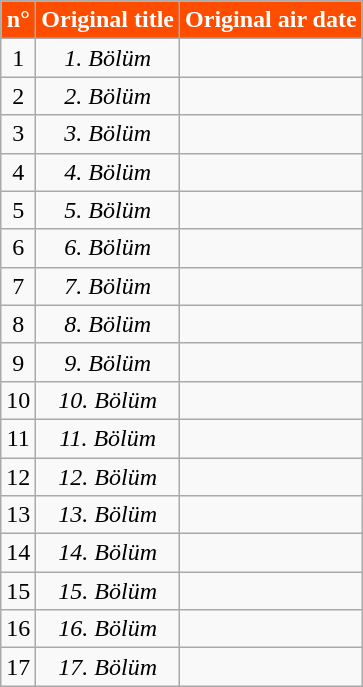<table class="wikitable" style="text-align:center">
<tr>
<th style="background:#FF4D00; color:#ffffff;">n°</th>
<th style="background:#FF4D00; color:#ffffff;">Original title</th>
<th style="background:#FF4D00; color:#ffffff;">Original air date</th>
</tr>
<tr>
<td>1</td>
<td><em>1. Bölüm</em></td>
<td></td>
</tr>
<tr>
<td>2</td>
<td><em>2. Bölüm</em></td>
<td></td>
</tr>
<tr>
<td>3</td>
<td><em>3. Bölüm</em></td>
<td></td>
</tr>
<tr>
<td>4</td>
<td><em>4. Bölüm</em></td>
<td></td>
</tr>
<tr>
<td>5</td>
<td><em>5. Bölüm</em></td>
<td></td>
</tr>
<tr>
<td>6</td>
<td><em>6. Bölüm</em></td>
<td></td>
</tr>
<tr>
<td>7</td>
<td><em>7. Bölüm</em></td>
<td></td>
</tr>
<tr>
<td>8</td>
<td><em>8. Bölüm</em></td>
<td></td>
</tr>
<tr>
<td>9</td>
<td><em>9. Bölüm</em></td>
<td></td>
</tr>
<tr>
<td>10</td>
<td><em>10. Bölüm</em></td>
<td></td>
</tr>
<tr>
<td>11</td>
<td><em>11. Bölüm</em></td>
<td></td>
</tr>
<tr>
<td>12</td>
<td><em>12. Bölüm</em></td>
<td></td>
</tr>
<tr>
<td>13</td>
<td><em>13. Bölüm</em></td>
<td></td>
</tr>
<tr>
<td>14</td>
<td><em>14. Bölüm</em></td>
<td></td>
</tr>
<tr>
<td>15</td>
<td><em>15. Bölüm</em></td>
<td></td>
</tr>
<tr>
<td>16</td>
<td><em>16. Bölüm</em></td>
<td></td>
</tr>
<tr>
<td>17</td>
<td><em>17. Bölüm</em></td>
<td></td>
</tr>
</table>
